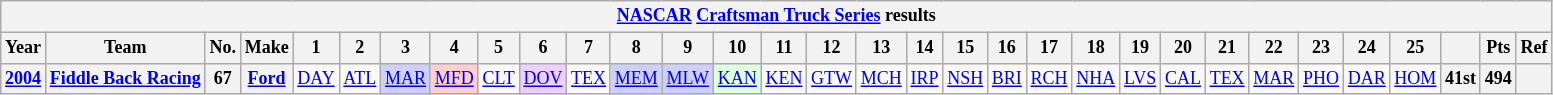<table class="wikitable" style="text-align:center; font-size:75%">
<tr>
<th colspan=45><a href='#'>NASCAR</a> <a href='#'>Craftsman Truck Series</a> results</th>
</tr>
<tr>
<th>Year</th>
<th>Team</th>
<th>No.</th>
<th>Make</th>
<th>1</th>
<th>2</th>
<th>3</th>
<th>4</th>
<th>5</th>
<th>6</th>
<th>7</th>
<th>8</th>
<th>9</th>
<th>10</th>
<th>11</th>
<th>12</th>
<th>13</th>
<th>14</th>
<th>15</th>
<th>16</th>
<th>17</th>
<th>18</th>
<th>19</th>
<th>20</th>
<th>21</th>
<th>22</th>
<th>23</th>
<th>24</th>
<th>25</th>
<th></th>
<th>Pts</th>
<th>Ref</th>
</tr>
<tr>
<th><a href='#'>2004</a></th>
<th><a href='#'>Fiddle Back Racing</a></th>
<th>67</th>
<th><a href='#'>Ford</a></th>
<td><a href='#'>DAY</a></td>
<td><a href='#'>ATL</a></td>
<td style="background:#CFCFFF;"><a href='#'>MAR</a><br></td>
<td style="background:#FFCFCF;"><a href='#'>MFD</a><br></td>
<td><a href='#'>CLT</a></td>
<td style="background:#EFCFFF;"><a href='#'>DOV</a><br></td>
<td><a href='#'>TEX</a></td>
<td style="background:#CFCFFF;"><a href='#'>MEM</a><br></td>
<td style="background:#CFCFFF;"><a href='#'>MLW</a><br></td>
<td style="background:#DFFFDF;"><a href='#'>KAN</a><br></td>
<td><a href='#'>KEN</a></td>
<td><a href='#'>GTW</a></td>
<td><a href='#'>MCH</a></td>
<td><a href='#'>IRP</a></td>
<td><a href='#'>NSH</a></td>
<td><a href='#'>BRI</a></td>
<td><a href='#'>RCH</a></td>
<td><a href='#'>NHA</a></td>
<td><a href='#'>LVS</a></td>
<td><a href='#'>CAL</a></td>
<td><a href='#'>TEX</a></td>
<td><a href='#'>MAR</a></td>
<td><a href='#'>PHO</a></td>
<td><a href='#'>DAR</a></td>
<td><a href='#'>HOM</a></td>
<th>41st</th>
<th>494</th>
<th></th>
</tr>
</table>
